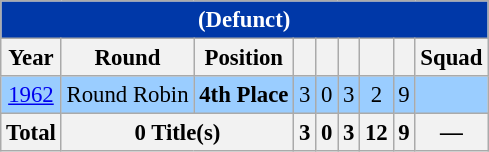<table class="wikitable collapsible autocollapse" style="text-align: center; font-size:95%;">
<tr>
<th colspan=9 style="background:#0038A8; color:#FFFFFF;"><a href='#'></a> (Defunct)</th>
</tr>
<tr>
<th>Year</th>
<th>Round</th>
<th>Position</th>
<th></th>
<th></th>
<th></th>
<th></th>
<th></th>
<th>Squad</th>
</tr>
<tr bgcolor=#9acdff>
<td> <a href='#'>1962</a></td>
<td>Round Robin</td>
<td><strong>4th Place</strong></td>
<td>3</td>
<td>0</td>
<td>3</td>
<td>2</td>
<td>9</td>
<td></td>
</tr>
<tr>
<th>Total</th>
<th colspan="2">0 Title(s)</th>
<th>3</th>
<th>0</th>
<th>3</th>
<th>12</th>
<th>9</th>
<th>—</th>
</tr>
</table>
